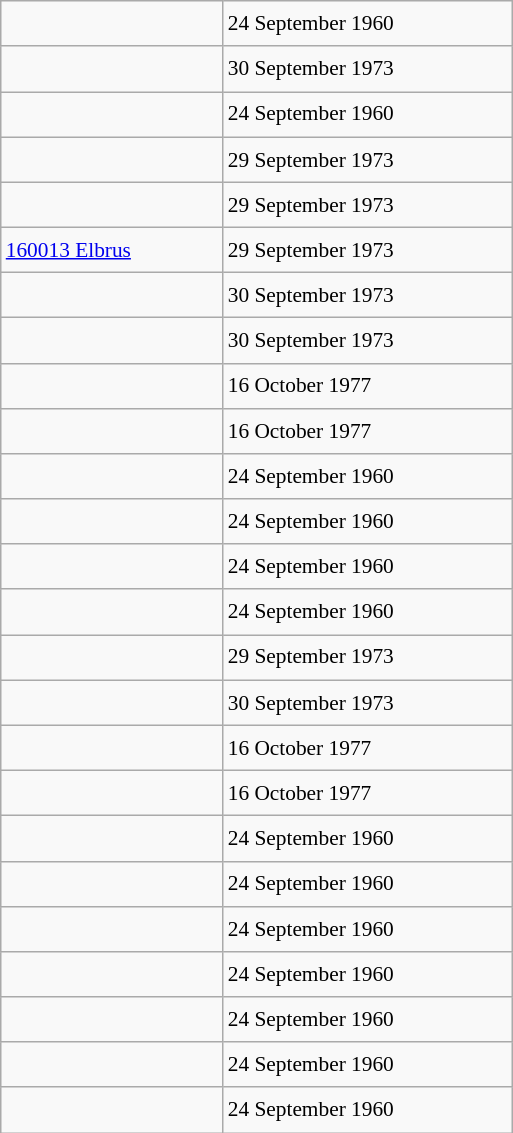<table class="wikitable" style="font-size: 89%; float: left; width: 24em; margin-right: 1em; line-height: 1.65em">
<tr>
<td></td>
<td>24 September 1960</td>
</tr>
<tr>
<td></td>
<td>30 September 1973</td>
</tr>
<tr>
<td></td>
<td>24 September 1960</td>
</tr>
<tr>
<td></td>
<td>29 September 1973</td>
</tr>
<tr>
<td></td>
<td>29 September 1973</td>
</tr>
<tr>
<td><a href='#'>160013 Elbrus</a></td>
<td>29 September 1973</td>
</tr>
<tr>
<td></td>
<td>30 September 1973</td>
</tr>
<tr>
<td></td>
<td>30 September 1973</td>
</tr>
<tr>
<td></td>
<td>16 October 1977</td>
</tr>
<tr>
<td></td>
<td>16 October 1977</td>
</tr>
<tr>
<td></td>
<td>24 September 1960</td>
</tr>
<tr>
<td></td>
<td>24 September 1960</td>
</tr>
<tr>
<td></td>
<td>24 September 1960</td>
</tr>
<tr>
<td></td>
<td>24 September 1960</td>
</tr>
<tr>
<td></td>
<td>29 September 1973</td>
</tr>
<tr>
<td></td>
<td>30 September 1973</td>
</tr>
<tr>
<td></td>
<td>16 October 1977</td>
</tr>
<tr>
<td></td>
<td>16 October 1977</td>
</tr>
<tr>
<td></td>
<td>24 September 1960</td>
</tr>
<tr>
<td></td>
<td>24 September 1960</td>
</tr>
<tr>
<td></td>
<td>24 September 1960</td>
</tr>
<tr>
<td></td>
<td>24 September 1960</td>
</tr>
<tr>
<td></td>
<td>24 September 1960</td>
</tr>
<tr>
<td></td>
<td>24 September 1960</td>
</tr>
<tr>
<td></td>
<td>24 September 1960</td>
</tr>
</table>
